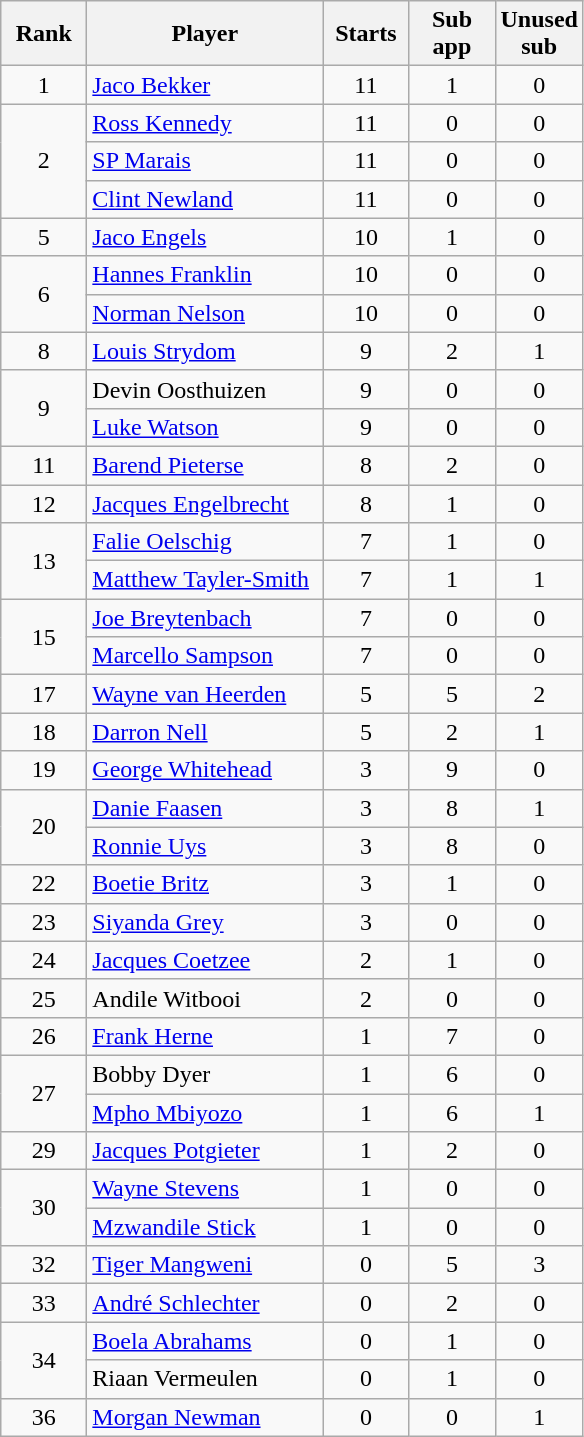<table class="wikitable"  style="text-align: center;">
<tr>
<th style="width:50px;">Rank</th>
<th style="width:150px;">Player</th>
<th style="width:50px;">Starts</th>
<th style="width:50px;">Sub app</th>
<th style="width:50px;">Unused sub</th>
</tr>
<tr>
<td>1</td>
<td align=left><a href='#'>Jaco Bekker</a></td>
<td>11</td>
<td>1</td>
<td>0</td>
</tr>
<tr>
<td rowspan=3>2</td>
<td align=left><a href='#'>Ross Kennedy</a></td>
<td>11</td>
<td>0</td>
<td>0</td>
</tr>
<tr>
<td style="text-align:left;"><a href='#'>SP Marais</a></td>
<td>11</td>
<td>0</td>
<td>0</td>
</tr>
<tr>
<td style="text-align:left;"><a href='#'>Clint Newland</a></td>
<td>11</td>
<td>0</td>
<td>0</td>
</tr>
<tr>
<td>5</td>
<td align=left><a href='#'>Jaco Engels</a></td>
<td>10</td>
<td>1</td>
<td>0</td>
</tr>
<tr>
<td rowspan=2>6</td>
<td align=left><a href='#'>Hannes Franklin</a></td>
<td>10</td>
<td>0</td>
<td>0</td>
</tr>
<tr>
<td style="text-align:left;"><a href='#'>Norman Nelson</a></td>
<td>10</td>
<td>0</td>
<td>0</td>
</tr>
<tr>
<td>8</td>
<td align=left><a href='#'>Louis Strydom</a></td>
<td>9</td>
<td>2</td>
<td>1</td>
</tr>
<tr>
<td rowspan=2>9</td>
<td align=left>Devin Oosthuizen</td>
<td>9</td>
<td>0</td>
<td>0</td>
</tr>
<tr>
<td style="text-align:left;"><a href='#'>Luke Watson</a></td>
<td>9</td>
<td>0</td>
<td>0</td>
</tr>
<tr>
<td>11</td>
<td align=left><a href='#'>Barend Pieterse</a></td>
<td>8</td>
<td>2</td>
<td>0</td>
</tr>
<tr>
<td>12</td>
<td align=left><a href='#'>Jacques Engelbrecht</a></td>
<td>8</td>
<td>1</td>
<td>0</td>
</tr>
<tr>
<td rowspan=2>13</td>
<td align=left><a href='#'>Falie Oelschig</a></td>
<td>7</td>
<td>1</td>
<td>0</td>
</tr>
<tr>
<td style="text-align:left;"><a href='#'>Matthew Tayler-Smith</a></td>
<td>7</td>
<td>1</td>
<td>1</td>
</tr>
<tr>
<td rowspan=2>15</td>
<td align=left><a href='#'>Joe Breytenbach</a></td>
<td>7</td>
<td>0</td>
<td>0</td>
</tr>
<tr>
<td style="text-align:left;"><a href='#'>Marcello Sampson</a></td>
<td>7</td>
<td>0</td>
<td>0</td>
</tr>
<tr>
<td>17</td>
<td align=left><a href='#'>Wayne van Heerden</a></td>
<td>5</td>
<td>5</td>
<td>2</td>
</tr>
<tr>
<td>18</td>
<td align=left><a href='#'>Darron Nell</a></td>
<td>5</td>
<td>2</td>
<td>1</td>
</tr>
<tr>
<td>19</td>
<td align=left><a href='#'>George Whitehead</a></td>
<td>3</td>
<td>9</td>
<td>0</td>
</tr>
<tr>
<td rowspan=2>20</td>
<td align=left><a href='#'>Danie Faasen</a></td>
<td>3</td>
<td>8</td>
<td>1</td>
</tr>
<tr>
<td style="text-align:left;"><a href='#'>Ronnie Uys</a></td>
<td>3</td>
<td>8</td>
<td>0</td>
</tr>
<tr>
<td>22</td>
<td align=left><a href='#'>Boetie Britz</a></td>
<td>3</td>
<td>1</td>
<td>0</td>
</tr>
<tr>
<td>23</td>
<td align=left><a href='#'>Siyanda Grey</a></td>
<td>3</td>
<td>0</td>
<td>0</td>
</tr>
<tr>
<td>24</td>
<td align=left><a href='#'>Jacques Coetzee</a></td>
<td>2</td>
<td>1</td>
<td>0</td>
</tr>
<tr>
<td>25</td>
<td align=left>Andile Witbooi</td>
<td>2</td>
<td>0</td>
<td>0</td>
</tr>
<tr>
<td>26</td>
<td align=left><a href='#'>Frank Herne</a></td>
<td>1</td>
<td>7</td>
<td>0</td>
</tr>
<tr>
<td rowspan=2>27</td>
<td align=left>Bobby Dyer</td>
<td>1</td>
<td>6</td>
<td>0</td>
</tr>
<tr>
<td style="text-align:left;"><a href='#'>Mpho Mbiyozo</a></td>
<td>1</td>
<td>6</td>
<td>1</td>
</tr>
<tr>
<td>29</td>
<td align=left><a href='#'>Jacques Potgieter</a></td>
<td>1</td>
<td>2</td>
<td>0</td>
</tr>
<tr>
<td rowspan=2>30</td>
<td align=left><a href='#'>Wayne Stevens</a></td>
<td>1</td>
<td>0</td>
<td>0</td>
</tr>
<tr>
<td style="text-align:left;"><a href='#'>Mzwandile Stick</a></td>
<td>1</td>
<td>0</td>
<td>0</td>
</tr>
<tr>
<td>32</td>
<td align=left><a href='#'>Tiger Mangweni</a></td>
<td>0</td>
<td>5</td>
<td>3</td>
</tr>
<tr>
<td>33</td>
<td align=left><a href='#'>André Schlechter</a></td>
<td>0</td>
<td>2</td>
<td>0</td>
</tr>
<tr>
<td rowspan=2>34</td>
<td align=left><a href='#'>Boela Abrahams</a></td>
<td>0</td>
<td>1</td>
<td>0</td>
</tr>
<tr>
<td style="text-align:left;">Riaan Vermeulen</td>
<td>0</td>
<td>1</td>
<td>0</td>
</tr>
<tr>
<td>36</td>
<td align=left><a href='#'>Morgan Newman</a></td>
<td>0</td>
<td>0</td>
<td>1</td>
</tr>
</table>
